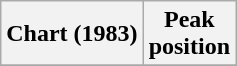<table class="wikitable">
<tr>
<th>Chart (1983)</th>
<th>Peak<br>position</th>
</tr>
<tr>
</tr>
</table>
